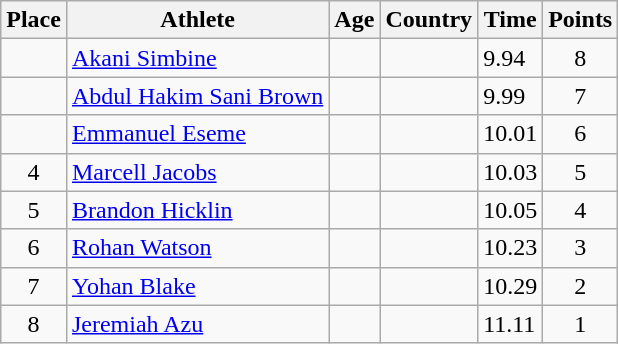<table class="wikitable mw-datatable sortable">
<tr>
<th>Place</th>
<th>Athlete</th>
<th>Age</th>
<th>Country</th>
<th>Time</th>
<th>Points</th>
</tr>
<tr>
<td align=center></td>
<td><a href='#'>Akani Simbine</a></td>
<td></td>
<td></td>
<td>9.94</td>
<td align=center>8</td>
</tr>
<tr>
<td align=center></td>
<td><a href='#'>Abdul Hakim Sani Brown</a></td>
<td></td>
<td></td>
<td>9.99</td>
<td align=center>7</td>
</tr>
<tr>
<td align=center></td>
<td><a href='#'>Emmanuel Eseme</a></td>
<td></td>
<td></td>
<td>10.01</td>
<td align=center>6</td>
</tr>
<tr>
<td align=center>4</td>
<td><a href='#'>Marcell Jacobs</a></td>
<td></td>
<td></td>
<td>10.03</td>
<td align=center>5</td>
</tr>
<tr>
<td align=center>5</td>
<td><a href='#'>Brandon Hicklin</a></td>
<td></td>
<td></td>
<td>10.05</td>
<td align=center>4</td>
</tr>
<tr>
<td align=center>6</td>
<td><a href='#'>Rohan Watson</a></td>
<td></td>
<td></td>
<td>10.23</td>
<td align=center>3</td>
</tr>
<tr>
<td align=center>7</td>
<td><a href='#'>Yohan Blake</a></td>
<td></td>
<td></td>
<td>10.29</td>
<td align=center>2</td>
</tr>
<tr>
<td align=center>8</td>
<td><a href='#'>Jeremiah Azu</a></td>
<td></td>
<td></td>
<td>11.11</td>
<td align=center>1</td>
</tr>
</table>
